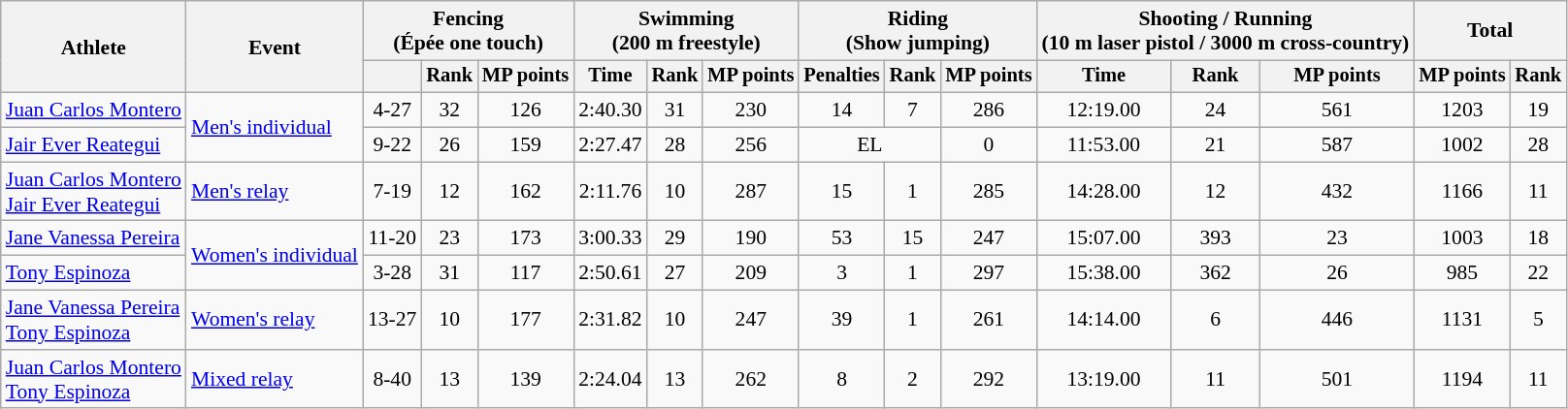<table class=wikitable style=font-size:90%;text-align:center>
<tr>
<th rowspan=2>Athlete</th>
<th rowspan=2>Event</th>
<th colspan=3>Fencing<br><span>(Épée one touch)</span></th>
<th colspan=3>Swimming<br><span>(200 m freestyle)</span></th>
<th colspan=3>Riding<br><span>(Show jumping)</span></th>
<th colspan=3>Shooting / Running<br><span>(10 m laser pistol / 3000 m cross-country)</span></th>
<th colspan=2>Total</th>
</tr>
<tr style=font-size:95%>
<th></th>
<th>Rank</th>
<th>MP points</th>
<th>Time</th>
<th>Rank</th>
<th>MP points</th>
<th>Penalties</th>
<th>Rank</th>
<th>MP points</th>
<th>Time</th>
<th>Rank</th>
<th>MP points</th>
<th>MP points</th>
<th>Rank</th>
</tr>
<tr>
<td align=left><a href='#'>Juan Carlos Montero</a></td>
<td align=left rowspan=2><a href='#'>Men's individual</a></td>
<td>4-27</td>
<td>32</td>
<td>126</td>
<td>2:40.30</td>
<td>31</td>
<td>230</td>
<td>14</td>
<td>7</td>
<td>286</td>
<td>12:19.00</td>
<td>24</td>
<td>561</td>
<td>1203</td>
<td>19</td>
</tr>
<tr>
<td align=left><a href='#'>Jair Ever Reategui</a></td>
<td>9-22</td>
<td>26</td>
<td>159</td>
<td>2:27.47</td>
<td>28</td>
<td>256</td>
<td colspan=2>EL</td>
<td>0</td>
<td>11:53.00</td>
<td>21</td>
<td>587</td>
<td>1002</td>
<td>28</td>
</tr>
<tr>
<td align=left><a href='#'>Juan Carlos Montero</a><br><a href='#'>Jair Ever Reategui</a></td>
<td align=left><a href='#'>Men's relay</a></td>
<td>7-19</td>
<td>12</td>
<td>162</td>
<td>2:11.76</td>
<td>10</td>
<td>287</td>
<td>15</td>
<td>1</td>
<td>285</td>
<td>14:28.00</td>
<td>12</td>
<td>432</td>
<td>1166</td>
<td>11</td>
</tr>
<tr>
<td align=left><a href='#'>Jane Vanessa Pereira</a></td>
<td align=left rowspan=2><a href='#'>Women's individual</a></td>
<td>11-20</td>
<td>23</td>
<td>173</td>
<td>3:00.33</td>
<td>29</td>
<td>190</td>
<td>53</td>
<td>15</td>
<td>247</td>
<td>15:07.00</td>
<td>393</td>
<td>23</td>
<td>1003</td>
<td>18</td>
</tr>
<tr>
<td align=left><a href='#'>Tony Espinoza</a></td>
<td>3-28</td>
<td>31</td>
<td>117</td>
<td>2:50.61</td>
<td>27</td>
<td>209</td>
<td>3</td>
<td>1</td>
<td>297</td>
<td>15:38.00</td>
<td>362</td>
<td>26</td>
<td>985</td>
<td>22</td>
</tr>
<tr>
<td align=left><a href='#'>Jane Vanessa Pereira</a><br><a href='#'>Tony Espinoza</a></td>
<td align=left><a href='#'>Women's relay</a></td>
<td>13-27</td>
<td>10</td>
<td>177</td>
<td>2:31.82</td>
<td>10</td>
<td>247</td>
<td>39</td>
<td>1</td>
<td>261</td>
<td>14:14.00</td>
<td>6</td>
<td>446</td>
<td>1131</td>
<td>5</td>
</tr>
<tr>
<td align=left><a href='#'>Juan Carlos Montero</a><br><a href='#'>Tony Espinoza</a></td>
<td align=left><a href='#'>Mixed relay</a></td>
<td>8-40</td>
<td>13</td>
<td>139</td>
<td>2:24.04</td>
<td>13</td>
<td>262</td>
<td>8</td>
<td>2</td>
<td>292</td>
<td>13:19.00</td>
<td>11</td>
<td>501</td>
<td>1194</td>
<td>11</td>
</tr>
</table>
